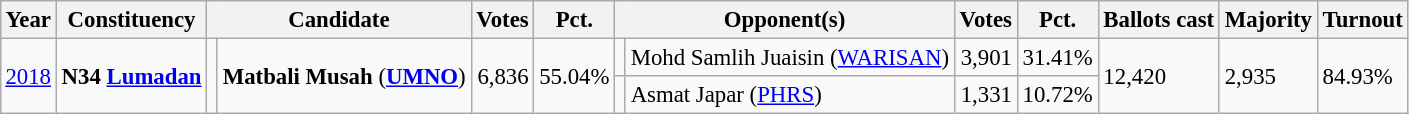<table class="wikitable" style="margin:0.5em ; font-size:95%">
<tr>
<th>Year</th>
<th>Constituency</th>
<th colspan="2">Candidate</th>
<th>Votes</th>
<th>Pct.</th>
<th colspan="2">Opponent(s)</th>
<th>Votes</th>
<th>Pct.</th>
<th>Ballots cast</th>
<th>Majority</th>
<th>Turnout</th>
</tr>
<tr>
<td rowspan="2"><a href='#'>2018</a></td>
<td rowspan="2"><strong>N34 <a href='#'>Lumadan</a></strong></td>
<td rowspan="2" ></td>
<td rowspan="2"><strong>Matbali Musah</strong> (<a href='#'><strong>UMNO</strong></a>)</td>
<td rowspan="2" align=right>6,836</td>
<td rowspan="2">55.04%</td>
<td></td>
<td>Mohd Samlih Juaisin (<a href='#'>WARISAN</a>)</td>
<td align=right>3,901</td>
<td>31.41%</td>
<td rowspan="2">12,420</td>
<td rowspan="2">2,935</td>
<td rowspan="2">84.93%</td>
</tr>
<tr>
<td bgcolor = ></td>
<td>Asmat Japar (<a href='#'>PHRS</a>)</td>
<td align=right>1,331</td>
<td>10.72%</td>
</tr>
</table>
